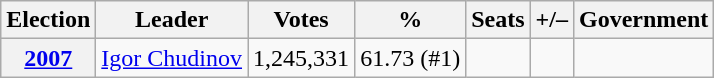<table class=wikitable style=text-align:right>
<tr>
<th>Election</th>
<th>Leader</th>
<th>Votes</th>
<th>%</th>
<th>Seats</th>
<th>+/–</th>
<th>Government</th>
</tr>
<tr>
<th><a href='#'>2007</a></th>
<td><a href='#'>Igor Chudinov</a></td>
<td>1,245,331</td>
<td>61.73 (#1)</td>
<td></td>
<td></td>
<td></td>
</tr>
</table>
